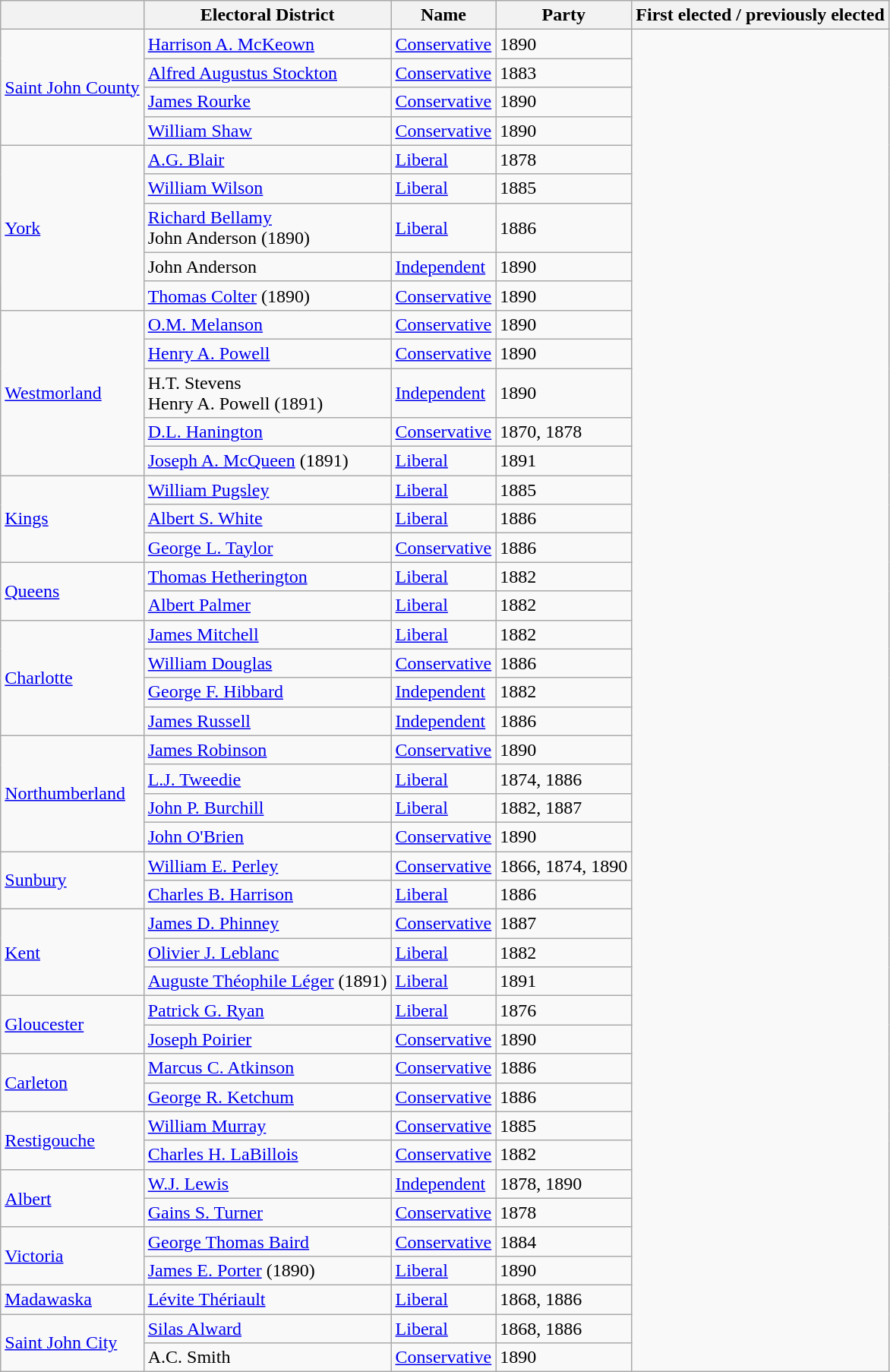<table class="wikitable sortable">
<tr>
<th></th>
<th>Electoral District</th>
<th>Name</th>
<th>Party</th>
<th>First elected / previously elected</th>
</tr>
<tr>
<td rowspan="4"><a href='#'>Saint John County</a></td>
<td><a href='#'>Harrison A. McKeown</a></td>
<td><a href='#'>Conservative</a></td>
<td>1890</td>
</tr>
<tr>
<td><a href='#'>Alfred Augustus Stockton</a></td>
<td><a href='#'>Conservative</a></td>
<td>1883</td>
</tr>
<tr>
<td><a href='#'>James Rourke</a></td>
<td><a href='#'>Conservative</a></td>
<td>1890</td>
</tr>
<tr>
<td><a href='#'>William Shaw</a></td>
<td><a href='#'>Conservative</a></td>
<td>1890</td>
</tr>
<tr>
<td rowspan="5"><a href='#'>York</a></td>
<td><a href='#'>A.G. Blair</a></td>
<td><a href='#'>Liberal</a></td>
<td>1878</td>
</tr>
<tr>
<td><a href='#'>William Wilson</a></td>
<td><a href='#'>Liberal</a></td>
<td>1885</td>
</tr>
<tr>
<td><a href='#'>Richard Bellamy</a><br>John Anderson (1890)</td>
<td><a href='#'>Liberal</a></td>
<td>1886</td>
</tr>
<tr>
<td>John Anderson<br></td>
<td><a href='#'>Independent</a></td>
<td>1890</td>
</tr>
<tr>
<td><a href='#'>Thomas Colter</a> (1890)</td>
<td><a href='#'>Conservative</a></td>
<td>1890</td>
</tr>
<tr>
<td rowspan="5"><a href='#'>Westmorland</a></td>
<td><a href='#'>O.M. Melanson</a></td>
<td><a href='#'>Conservative</a></td>
<td>1890</td>
</tr>
<tr>
<td><a href='#'>Henry A. Powell</a></td>
<td><a href='#'>Conservative</a></td>
<td>1890</td>
</tr>
<tr>
<td>H.T. Stevens<br>Henry A. Powell (1891)</td>
<td><a href='#'>Independent</a></td>
<td>1890</td>
</tr>
<tr>
<td><a href='#'>D.L. Hanington</a></td>
<td><a href='#'>Conservative</a></td>
<td>1870, 1878</td>
</tr>
<tr>
<td><a href='#'>Joseph A. McQueen</a> (1891)</td>
<td><a href='#'>Liberal</a></td>
<td>1891</td>
</tr>
<tr>
<td rowspan="3"><a href='#'>Kings</a></td>
<td><a href='#'>William Pugsley</a></td>
<td><a href='#'>Liberal</a></td>
<td>1885</td>
</tr>
<tr>
<td><a href='#'>Albert S. White</a></td>
<td><a href='#'>Liberal</a></td>
<td>1886</td>
</tr>
<tr>
<td><a href='#'>George L. Taylor</a></td>
<td><a href='#'>Conservative</a></td>
<td>1886</td>
</tr>
<tr>
<td rowspan="2"><a href='#'>Queens</a></td>
<td><a href='#'>Thomas Hetherington</a></td>
<td><a href='#'>Liberal</a></td>
<td>1882</td>
</tr>
<tr>
<td><a href='#'>Albert Palmer</a></td>
<td><a href='#'>Liberal</a></td>
<td>1882</td>
</tr>
<tr>
<td rowspan="4"><a href='#'>Charlotte</a></td>
<td><a href='#'>James Mitchell</a></td>
<td><a href='#'>Liberal</a></td>
<td>1882</td>
</tr>
<tr>
<td><a href='#'>William Douglas</a></td>
<td><a href='#'>Conservative</a></td>
<td>1886</td>
</tr>
<tr>
<td><a href='#'>George F. Hibbard</a></td>
<td><a href='#'>Independent</a></td>
<td>1882</td>
</tr>
<tr>
<td><a href='#'>James Russell</a></td>
<td><a href='#'>Independent</a></td>
<td>1886</td>
</tr>
<tr>
<td rowspan="4"><a href='#'>Northumberland</a></td>
<td><a href='#'>James Robinson</a></td>
<td><a href='#'>Conservative</a></td>
<td>1890</td>
</tr>
<tr>
<td><a href='#'>L.J. Tweedie</a></td>
<td><a href='#'>Liberal</a></td>
<td>1874, 1886</td>
</tr>
<tr>
<td><a href='#'>John P. Burchill</a></td>
<td><a href='#'>Liberal</a></td>
<td>1882, 1887</td>
</tr>
<tr>
<td><a href='#'>John O'Brien</a></td>
<td><a href='#'>Conservative</a></td>
<td>1890</td>
</tr>
<tr>
<td rowspan="2"><a href='#'>Sunbury</a></td>
<td><a href='#'>William E. Perley</a></td>
<td><a href='#'>Conservative</a></td>
<td>1866, 1874, 1890</td>
</tr>
<tr>
<td><a href='#'>Charles B. Harrison</a></td>
<td><a href='#'>Liberal</a></td>
<td>1886</td>
</tr>
<tr>
<td rowspan="3"><a href='#'>Kent</a></td>
<td><a href='#'>James D. Phinney</a></td>
<td><a href='#'>Conservative</a></td>
<td>1887</td>
</tr>
<tr>
<td><a href='#'>Olivier J. Leblanc</a></td>
<td><a href='#'>Liberal</a></td>
<td>1882</td>
</tr>
<tr>
<td><a href='#'>Auguste Théophile Léger</a> (1891)</td>
<td><a href='#'>Liberal</a></td>
<td>1891</td>
</tr>
<tr>
<td rowspan="2"><a href='#'>Gloucester</a></td>
<td><a href='#'>Patrick G. Ryan</a></td>
<td><a href='#'>Liberal</a></td>
<td>1876</td>
</tr>
<tr>
<td><a href='#'>Joseph Poirier</a></td>
<td><a href='#'>Conservative</a></td>
<td>1890</td>
</tr>
<tr>
<td rowspan="2"><a href='#'>Carleton</a></td>
<td><a href='#'>Marcus C. Atkinson</a></td>
<td><a href='#'>Conservative</a></td>
<td>1886</td>
</tr>
<tr>
<td><a href='#'>George R. Ketchum</a></td>
<td><a href='#'>Conservative</a></td>
<td>1886</td>
</tr>
<tr>
<td rowspan="2"><a href='#'>Restigouche</a></td>
<td><a href='#'>William Murray</a></td>
<td><a href='#'>Conservative</a></td>
<td>1885</td>
</tr>
<tr>
<td><a href='#'>Charles H. LaBillois</a></td>
<td><a href='#'>Conservative</a></td>
<td>1882</td>
</tr>
<tr>
<td rowspan="2"><a href='#'>Albert</a></td>
<td><a href='#'>W.J. Lewis</a></td>
<td><a href='#'>Independent</a></td>
<td>1878, 1890</td>
</tr>
<tr>
<td><a href='#'>Gains S. Turner</a></td>
<td><a href='#'>Conservative</a></td>
<td>1878</td>
</tr>
<tr>
<td rowspan="2"><a href='#'>Victoria</a></td>
<td><a href='#'>George Thomas Baird</a></td>
<td><a href='#'>Conservative</a></td>
<td>1884</td>
</tr>
<tr>
<td><a href='#'>James E. Porter</a> (1890)</td>
<td><a href='#'>Liberal</a></td>
<td>1890</td>
</tr>
<tr>
<td><a href='#'>Madawaska</a></td>
<td><a href='#'>Lévite Thériault</a></td>
<td><a href='#'>Liberal</a></td>
<td>1868, 1886</td>
</tr>
<tr>
<td rowspan="2"><a href='#'>Saint John City</a></td>
<td><a href='#'>Silas Alward</a></td>
<td><a href='#'>Liberal</a></td>
<td>1868, 1886</td>
</tr>
<tr>
<td>A.C. Smith</td>
<td><a href='#'>Conservative</a></td>
<td>1890</td>
</tr>
</table>
